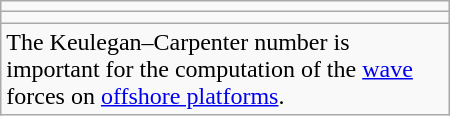<table class="wikitable" align="right" width="300px">
<tr>
<td></td>
</tr>
<tr>
<td></td>
</tr>
<tr>
<td>The Keulegan–Carpenter number is important for the computation of the <a href='#'>wave</a> forces on <a href='#'>offshore platforms</a>.</td>
</tr>
</table>
